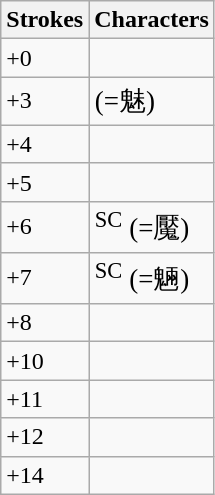<table class="wikitable">
<tr>
<th>Strokes</th>
<th>Characters</th>
</tr>
<tr>
<td>+0</td>
<td style="font-size: large;"></td>
</tr>
<tr>
<td>+3</td>
<td style="font-size: large;"> (=魅)</td>
</tr>
<tr>
<td>+4</td>
<td style="font-size: large;">    </td>
</tr>
<tr>
<td>+5</td>
<td style="font-size: large;">   </td>
</tr>
<tr>
<td>+6</td>
<td style="font-size: large;"><sup>SC</sup> (=魘)</td>
</tr>
<tr>
<td>+7</td>
<td style="font-size: large;"> <sup>SC</sup> (=魎)</td>
</tr>
<tr>
<td>+8</td>
<td style="font-size: large;">     </td>
</tr>
<tr>
<td>+10</td>
<td style="font-size: large;"></td>
</tr>
<tr>
<td>+11</td>
<td style="font-size: large;">   </td>
</tr>
<tr>
<td>+12</td>
<td style="font-size: large;"> </td>
</tr>
<tr>
<td>+14</td>
<td style="font-size: large;">  </td>
</tr>
</table>
